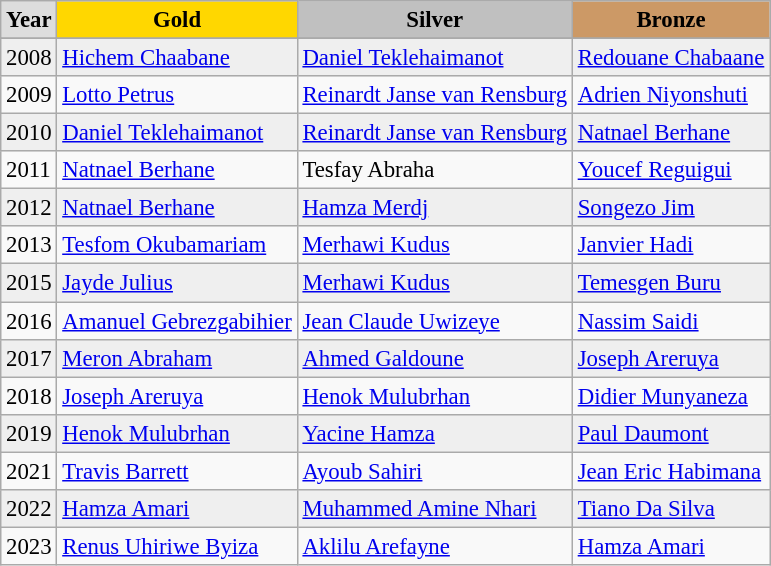<table class="wikitable sortable" style="font-size:95%">
<tr style="text-align:center; background:#e4e4e4; font-weight:bold;">
<td style="background:#ddd;">Year</td>
<td style="background:gold;">Gold</td>
<td style="background:silver;">Silver</td>
<td style="background:#c96;">Bronze</td>
</tr>
<tr style="background:#efefef;">
</tr>
<tr bgcolor="#EFEFEF">
<td>2008</td>
<td> <a href='#'>Hichem Chaabane</a></td>
<td> <a href='#'>Daniel Teklehaimanot</a></td>
<td> <a href='#'>Redouane Chabaane</a></td>
</tr>
<tr>
<td>2009</td>
<td> <a href='#'>Lotto Petrus</a></td>
<td> <a href='#'>Reinardt Janse van Rensburg</a></td>
<td> <a href='#'>Adrien Niyonshuti</a></td>
</tr>
<tr bgcolor="#EFEFEF">
<td>2010</td>
<td> <a href='#'>Daniel Teklehaimanot</a></td>
<td> <a href='#'>Reinardt Janse van Rensburg</a></td>
<td> <a href='#'>Natnael Berhane</a></td>
</tr>
<tr>
<td>2011</td>
<td> <a href='#'>Natnael Berhane</a></td>
<td> Tesfay Abraha</td>
<td> <a href='#'>Youcef Reguigui</a></td>
</tr>
<tr bgcolor="#EFEFEF">
<td>2012</td>
<td> <a href='#'>Natnael Berhane</a></td>
<td> <a href='#'>Hamza Merdj</a></td>
<td> <a href='#'>Songezo Jim</a></td>
</tr>
<tr>
<td>2013</td>
<td> <a href='#'>Tesfom Okubamariam</a></td>
<td> <a href='#'>Merhawi Kudus</a></td>
<td> <a href='#'>Janvier Hadi</a></td>
</tr>
<tr bgcolor="#EFEFEF">
<td>2015</td>
<td> <a href='#'>Jayde Julius</a></td>
<td> <a href='#'>Merhawi Kudus</a></td>
<td> <a href='#'>Temesgen Buru</a></td>
</tr>
<tr>
<td>2016</td>
<td> <a href='#'>Amanuel Gebrezgabihier</a></td>
<td> <a href='#'>Jean Claude Uwizeye</a></td>
<td> <a href='#'>Nassim Saidi</a></td>
</tr>
<tr bgcolor="#EFEFEF">
<td>2017</td>
<td> <a href='#'>Meron Abraham</a></td>
<td> <a href='#'>Ahmed Galdoune</a></td>
<td> <a href='#'>Joseph Areruya</a></td>
</tr>
<tr>
<td>2018</td>
<td> <a href='#'>Joseph Areruya</a></td>
<td> <a href='#'>Henok Mulubrhan</a></td>
<td> <a href='#'>Didier Munyaneza</a></td>
</tr>
<tr bgcolor="#EFEFEF">
<td>2019</td>
<td> <a href='#'>Henok Mulubrhan</a></td>
<td> <a href='#'>Yacine Hamza</a></td>
<td> <a href='#'>Paul Daumont</a></td>
</tr>
<tr>
<td>2021</td>
<td> <a href='#'>Travis Barrett</a></td>
<td> <a href='#'>Ayoub Sahiri</a></td>
<td> <a href='#'>Jean Eric Habimana</a></td>
</tr>
<tr bgcolor="#EFEFEF">
<td>2022</td>
<td> <a href='#'>Hamza Amari</a></td>
<td> <a href='#'>Muhammed Amine Nhari</a></td>
<td> <a href='#'>Tiano Da Silva</a></td>
</tr>
<tr>
<td>2023</td>
<td> <a href='#'>Renus Uhiriwe Byiza</a></td>
<td> <a href='#'>Aklilu Arefayne</a></td>
<td> <a href='#'>Hamza Amari</a></td>
</tr>
</table>
